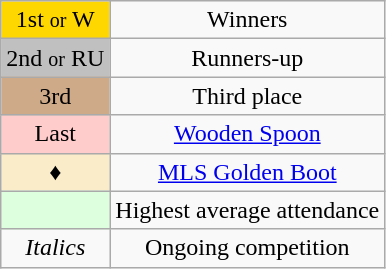<table class="wikitable" style="text-align:center">
<tr>
<td style=background:gold>1st <small>or</small> W</td>
<td>Winners</td>
</tr>
<tr>
<td style=background:silver>2nd <small>or</small> RU</td>
<td>Runners-up</td>
</tr>
<tr>
<td style=background:#CFAA88>3rd</td>
<td>Third place</td>
</tr>
<tr>
<td style=background:#FFCCCC>Last</td>
<td><a href='#'>Wooden Spoon</a></td>
</tr>
<tr>
<td style=background:#FAECC8;">♦</td>
<td><a href='#'>MLS Golden Boot</a></td>
</tr>
<tr>
<td style="background:#dfd;"> </td>
<td>Highest average attendance</td>
</tr>
<tr>
<td><em>Italics</em></td>
<td>Ongoing competition</td>
</tr>
</table>
